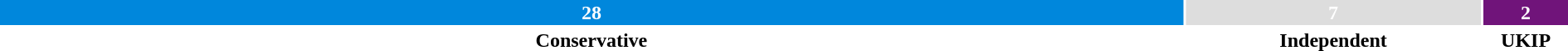<table style="width:100%; text-align:center;">
<tr style="color:white;">
<td style="background:#0087DC; width:75.68%;"><strong>28</strong></td>
<td style="background:#DDDDDD; width:18.92%;"><strong>7</strong></td>
<td style="background:#70147A; width:5.4%;"><strong>2</strong></td>
</tr>
<tr>
<td><span><strong>Conservative</strong></span></td>
<td><span><strong>Independent</strong></span></td>
<td><span><strong>UKIP</strong></span></td>
</tr>
</table>
